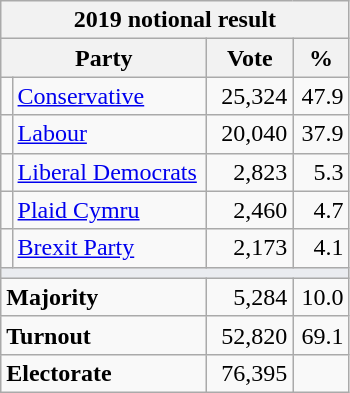<table class="wikitable">
<tr>
<th colspan="4">2019 notional result  </th>
</tr>
<tr>
<th bgcolor="#DDDDFF" width="130px" colspan="2">Party</th>
<th bgcolor="#DDDDFF" width="50px">Vote</th>
<th bgcolor="#DDDDFF" width="30px">%</th>
</tr>
<tr>
<td></td>
<td><a href='#'>Conservative</a></td>
<td align="right">25,324</td>
<td align="right">47.9</td>
</tr>
<tr>
<td></td>
<td><a href='#'>Labour</a></td>
<td align="right">20,040</td>
<td align="right">37.9</td>
</tr>
<tr>
<td></td>
<td><a href='#'>Liberal Democrats</a></td>
<td align="right">2,823</td>
<td align="right">5.3</td>
</tr>
<tr>
<td></td>
<td><a href='#'>Plaid Cymru</a></td>
<td align="right">2,460</td>
<td align="right">4.7</td>
</tr>
<tr>
<td></td>
<td><a href='#'>Brexit Party</a></td>
<td align="right">2,173</td>
<td align="right">4.1</td>
</tr>
<tr>
<td colspan="4" bgcolor="#EAECF0"></td>
</tr>
<tr>
<td colspan="2"><strong>Majority</strong></td>
<td align=right>5,284</td>
<td align=right>10.0</td>
</tr>
<tr>
<td colspan="2"><strong>Turnout</strong></td>
<td align=right>52,820</td>
<td align=right>69.1</td>
</tr>
<tr>
<td colspan="2"><strong>Electorate</strong></td>
<td align=right>76,395</td>
</tr>
</table>
